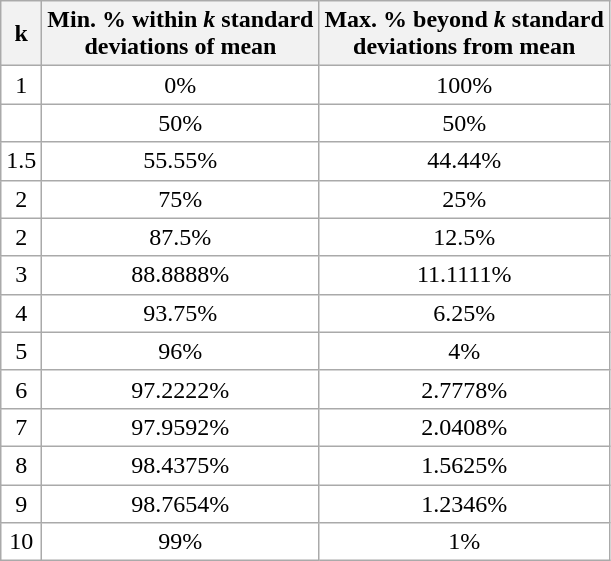<table class="wikitable" style="background-color:#FFFFFF; text-align:center">
<tr>
<th>k</th>
<th>Min. % within <em>k</em> standard<br>deviations of mean</th>
<th>Max. % beyond <em>k</em> standard<br>deviations from mean</th>
</tr>
<tr>
<td>1</td>
<td>0%</td>
<td>100%</td>
</tr>
<tr>
<td></td>
<td>50%</td>
<td>50%</td>
</tr>
<tr>
<td>1.5</td>
<td>55.55%</td>
<td>44.44%</td>
</tr>
<tr>
<td>2</td>
<td>75%</td>
<td>25%</td>
</tr>
<tr>
<td>2</td>
<td>87.5%</td>
<td>12.5%</td>
</tr>
<tr>
<td>3</td>
<td>88.8888%</td>
<td>11.1111%</td>
</tr>
<tr>
<td>4</td>
<td>93.75%</td>
<td>6.25%</td>
</tr>
<tr>
<td>5</td>
<td>96%</td>
<td>4%</td>
</tr>
<tr>
<td>6</td>
<td>97.2222%</td>
<td>2.7778%</td>
</tr>
<tr>
<td>7</td>
<td>97.9592%</td>
<td>2.0408%</td>
</tr>
<tr>
<td>8</td>
<td>98.4375%</td>
<td>1.5625%</td>
</tr>
<tr>
<td>9</td>
<td>98.7654%</td>
<td>1.2346%</td>
</tr>
<tr>
<td>10</td>
<td>99%</td>
<td>1%</td>
</tr>
</table>
